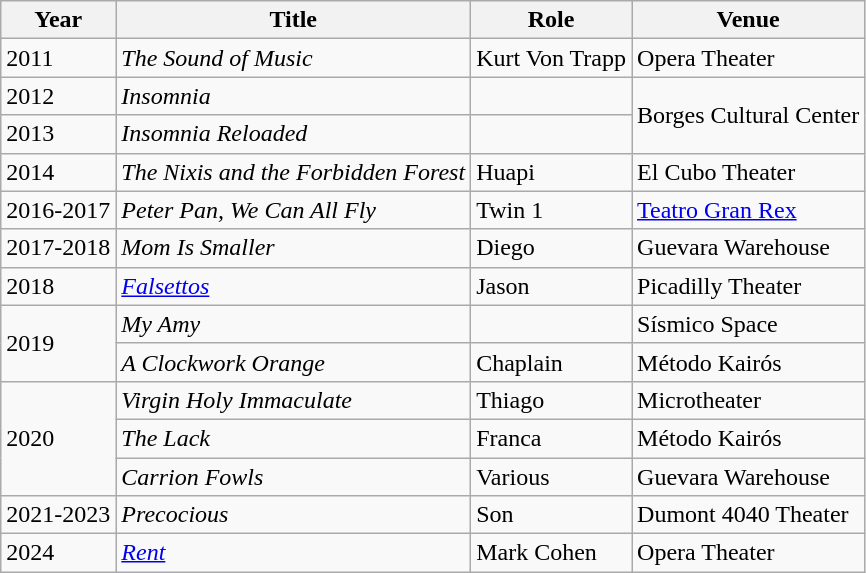<table class="wikitable">
<tr>
<th>Year</th>
<th>Title</th>
<th>Role</th>
<th>Venue</th>
</tr>
<tr>
<td>2011</td>
<td><em>The Sound of Music</em></td>
<td>Kurt Von Trapp</td>
<td>Opera Theater</td>
</tr>
<tr>
<td>2012</td>
<td><em>Insomnia</em></td>
<td></td>
<td rowspan="2">Borges Cultural Center</td>
</tr>
<tr>
<td>2013</td>
<td><em>Insomnia Reloaded</em></td>
<td></td>
</tr>
<tr>
<td>2014</td>
<td><em>The Nixis and the Forbidden Forest</em></td>
<td>Huapi</td>
<td>El Cubo Theater</td>
</tr>
<tr>
<td>2016-2017</td>
<td><em>Peter Pan, We Can All Fly</em></td>
<td>Twin 1</td>
<td><a href='#'>Teatro Gran Rex</a></td>
</tr>
<tr>
<td>2017-2018</td>
<td><em>Mom Is Smaller</em></td>
<td>Diego</td>
<td>Guevara Warehouse</td>
</tr>
<tr>
<td>2018</td>
<td><em><a href='#'>Falsettos</a></em></td>
<td>Jason</td>
<td>Picadilly Theater</td>
</tr>
<tr>
<td rowspan="2">2019</td>
<td><em>My Amy</em></td>
<td></td>
<td>Sísmico Space</td>
</tr>
<tr>
<td><em>A Clockwork Orange</em></td>
<td>Chaplain</td>
<td>Método Kairós</td>
</tr>
<tr>
<td rowspan="3">2020</td>
<td><em>Virgin Holy Immaculate</em></td>
<td>Thiago</td>
<td>Microtheater</td>
</tr>
<tr>
<td><em>The Lack</em></td>
<td>Franca</td>
<td>Método Kairós</td>
</tr>
<tr>
<td><em>Carrion Fowls</em></td>
<td>Various</td>
<td>Guevara Warehouse</td>
</tr>
<tr>
<td>2021-2023</td>
<td><em>Precocious</em></td>
<td>Son</td>
<td>Dumont 4040 Theater</td>
</tr>
<tr>
<td>2024</td>
<td><em><a href='#'>Rent</a></em></td>
<td>Mark Cohen</td>
<td>Opera Theater</td>
</tr>
</table>
